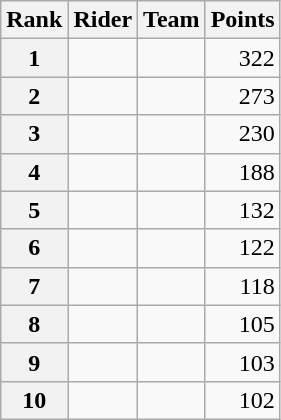<table class="wikitable">
<tr>
<th scope="col">Rank</th>
<th scope="col">Rider</th>
<th scope="col">Team</th>
<th scope="col">Points</th>
</tr>
<tr>
<th scope="row">1</th>
<td> </td>
<td></td>
<td style="text-align:right;">322</td>
</tr>
<tr>
<th scope="row">2</th>
<td></td>
<td></td>
<td style="text-align:right;">273</td>
</tr>
<tr>
<th scope="row">3</th>
<td></td>
<td></td>
<td style="text-align:right;">230</td>
</tr>
<tr>
<th scope="row">4</th>
<td></td>
<td></td>
<td style="text-align:right;">188</td>
</tr>
<tr>
<th scope="row">5</th>
<td> </td>
<td></td>
<td style="text-align:right;">132</td>
</tr>
<tr>
<th scope="row">6</th>
<td></td>
<td></td>
<td style="text-align:right;">122</td>
</tr>
<tr>
<th scope="row">7</th>
<td></td>
<td></td>
<td style="text-align:right;">118</td>
</tr>
<tr>
<th scope="row">8</th>
<td></td>
<td></td>
<td style="text-align:right;">105</td>
</tr>
<tr>
<th scope="row">9</th>
<td></td>
<td></td>
<td style="text-align:right;">103</td>
</tr>
<tr>
<th scope="row">10</th>
<td></td>
<td></td>
<td style="text-align:right;">102</td>
</tr>
</table>
